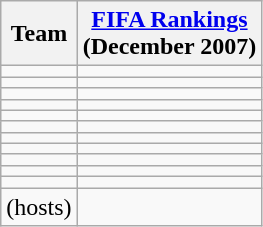<table class="wikitable sortable" style="text-align: left;">
<tr>
<th>Team</th>
<th><a href='#'>FIFA Rankings</a><br>(December 2007)</th>
</tr>
<tr>
<td></td>
<td></td>
</tr>
<tr>
<td></td>
<td></td>
</tr>
<tr>
<td></td>
<td></td>
</tr>
<tr>
<td></td>
<td></td>
</tr>
<tr>
<td></td>
<td></td>
</tr>
<tr>
<td></td>
<td></td>
</tr>
<tr>
<td></td>
<td></td>
</tr>
<tr>
<td></td>
<td></td>
</tr>
<tr>
<td></td>
<td></td>
</tr>
<tr>
<td></td>
<td></td>
</tr>
<tr>
<td></td>
<td></td>
</tr>
<tr>
<td> (hosts)</td>
<td></td>
</tr>
</table>
